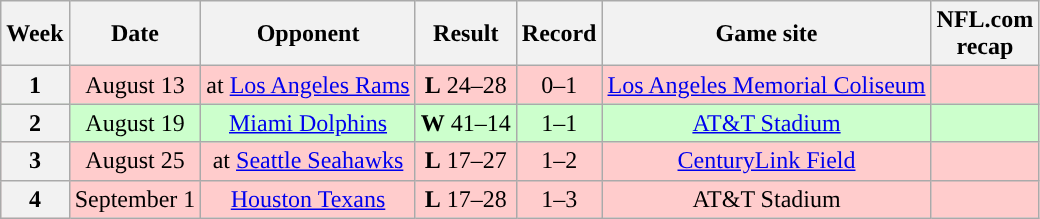<table class="wikitable" style="text-align:center">
<tr>
<th>Week</th>
<th>Date</th>
<th>Opponent</th>
<th>Result</th>
<th>Record</th>
<th>Game site</th>
<th>NFL.com<br>recap</th>
</tr>
<tr style="background:#fcc">
<th>1</th>
<td>August 13</td>
<td>at <a href='#'>Los Angeles Rams</a></td>
<td><strong>L</strong> 24–28</td>
<td>0–1</td>
<td><a href='#'>Los Angeles Memorial Coliseum</a></td>
<td></td>
</tr>
<tr style="background:#cfc">
<th>2</th>
<td>August 19</td>
<td><a href='#'>Miami Dolphins</a></td>
<td><strong>W</strong> 41–14</td>
<td>1–1</td>
<td><a href='#'>AT&T Stadium</a></td>
<td></td>
</tr>
<tr style="background:#fcc">
<th>3</th>
<td>August 25</td>
<td>at <a href='#'>Seattle Seahawks</a></td>
<td><strong>L</strong> 17–27</td>
<td>1–2</td>
<td><a href='#'>CenturyLink Field</a></td>
<td></td>
</tr>
<tr style="background:#fcc">
<th>4</th>
<td>September 1</td>
<td><a href='#'>Houston Texans</a></td>
<td><strong>L</strong> 17–28</td>
<td>1–3</td>
<td>AT&T Stadium</td>
<td></td>
</tr>
</table>
